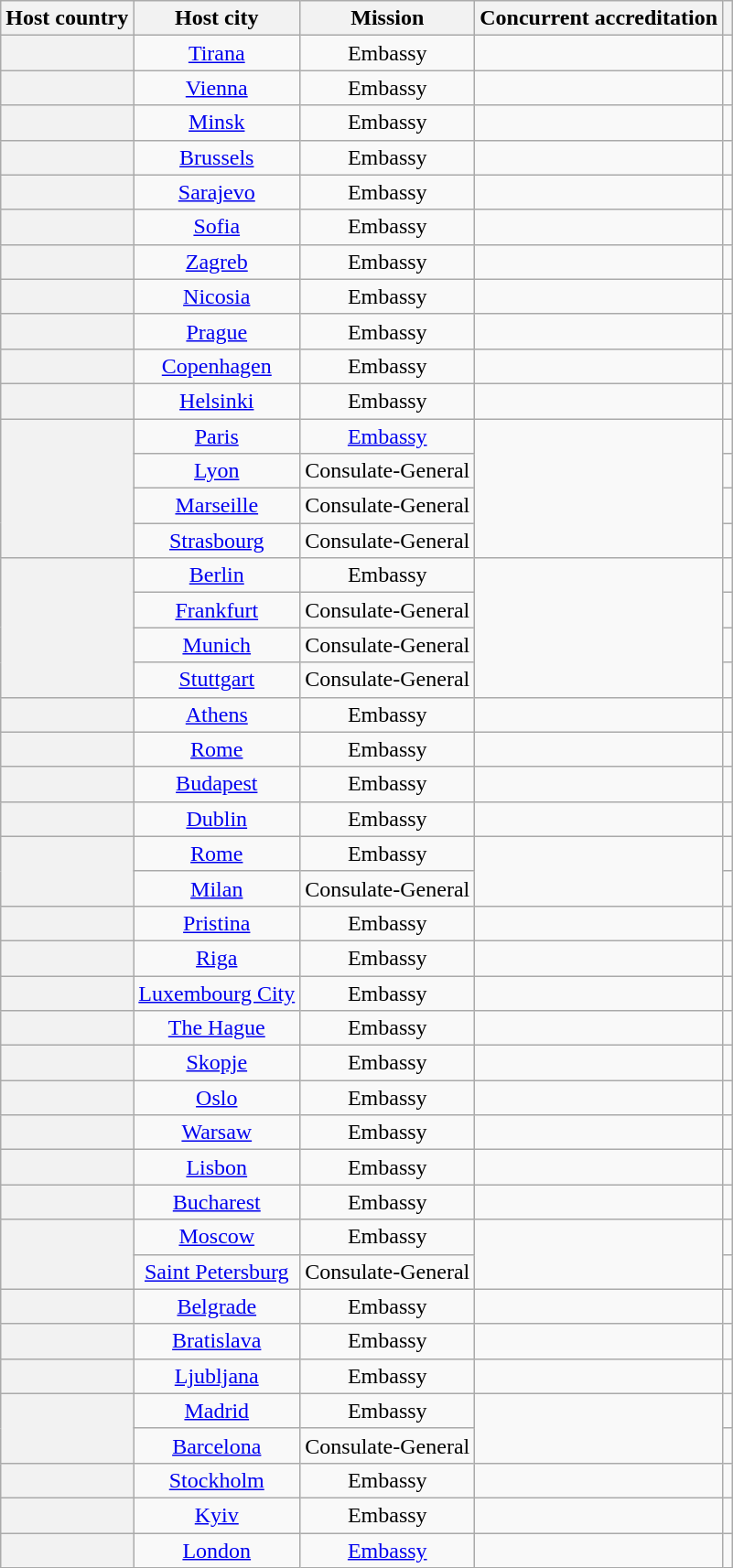<table class="wikitable plainrowheaders" style="text-align:center;">
<tr>
<th scope="col">Host country</th>
<th scope="col">Host city</th>
<th scope="col">Mission</th>
<th scope="col">Concurrent accreditation</th>
<th scope="col"></th>
</tr>
<tr>
<th scope="row"></th>
<td><a href='#'>Tirana</a></td>
<td>Embassy</td>
<td></td>
<td></td>
</tr>
<tr>
<th scope="row"></th>
<td><a href='#'>Vienna</a></td>
<td>Embassy</td>
<td></td>
<td></td>
</tr>
<tr>
<th scope="row"></th>
<td><a href='#'>Minsk</a></td>
<td>Embassy</td>
<td></td>
<td></td>
</tr>
<tr>
<th scope="row"></th>
<td><a href='#'>Brussels</a></td>
<td>Embassy</td>
<td></td>
<td></td>
</tr>
<tr>
<th scope="row"></th>
<td><a href='#'>Sarajevo</a></td>
<td>Embassy</td>
<td></td>
<td></td>
</tr>
<tr>
<th scope="row"></th>
<td><a href='#'>Sofia</a></td>
<td>Embassy</td>
<td></td>
<td></td>
</tr>
<tr>
<th scope="row"></th>
<td><a href='#'>Zagreb</a></td>
<td>Embassy</td>
<td></td>
<td></td>
</tr>
<tr>
<th scope="row"></th>
<td><a href='#'>Nicosia</a></td>
<td>Embassy</td>
<td></td>
<td></td>
</tr>
<tr>
<th scope="row"></th>
<td><a href='#'>Prague</a></td>
<td>Embassy</td>
<td></td>
<td></td>
</tr>
<tr>
<th scope="row"></th>
<td><a href='#'>Copenhagen</a></td>
<td>Embassy</td>
<td></td>
<td></td>
</tr>
<tr>
<th scope="row"></th>
<td><a href='#'>Helsinki</a></td>
<td>Embassy</td>
<td></td>
<td></td>
</tr>
<tr>
<th scope="row" rowspan="4"></th>
<td><a href='#'>Paris</a></td>
<td><a href='#'>Embassy</a></td>
<td rowspan="4"></td>
<td></td>
</tr>
<tr>
<td><a href='#'>Lyon</a></td>
<td>Consulate-General</td>
<td></td>
</tr>
<tr>
<td><a href='#'>Marseille</a></td>
<td>Consulate-General</td>
<td></td>
</tr>
<tr>
<td><a href='#'>Strasbourg</a></td>
<td>Consulate-General</td>
<td></td>
</tr>
<tr>
<th scope="row" rowspan="4"></th>
<td><a href='#'>Berlin</a></td>
<td>Embassy</td>
<td rowspan="4"></td>
<td></td>
</tr>
<tr>
<td><a href='#'>Frankfurt</a></td>
<td>Consulate-General</td>
<td></td>
</tr>
<tr>
<td><a href='#'>Munich</a></td>
<td>Consulate-General</td>
<td></td>
</tr>
<tr>
<td><a href='#'>Stuttgart</a></td>
<td>Consulate-General</td>
<td></td>
</tr>
<tr>
<th scope="row"></th>
<td><a href='#'>Athens</a></td>
<td>Embassy</td>
<td></td>
<td></td>
</tr>
<tr>
<th scope="row"></th>
<td><a href='#'>Rome</a></td>
<td>Embassy</td>
<td></td>
<td></td>
</tr>
<tr>
<th scope="row"></th>
<td><a href='#'>Budapest</a></td>
<td>Embassy</td>
<td></td>
<td></td>
</tr>
<tr>
<th scope="row"></th>
<td><a href='#'>Dublin</a></td>
<td>Embassy</td>
<td></td>
<td></td>
</tr>
<tr>
<th scope="row" rowspan="2"></th>
<td><a href='#'>Rome</a></td>
<td>Embassy</td>
<td rowspan="2"></td>
<td></td>
</tr>
<tr>
<td><a href='#'>Milan</a></td>
<td>Consulate-General</td>
<td></td>
</tr>
<tr>
<th scope="row"></th>
<td><a href='#'>Pristina</a></td>
<td>Embassy</td>
<td></td>
<td></td>
</tr>
<tr>
<th scope="row"></th>
<td><a href='#'>Riga</a></td>
<td>Embassy</td>
<td></td>
<td></td>
</tr>
<tr>
<th scope="row"></th>
<td><a href='#'>Luxembourg City</a></td>
<td>Embassy</td>
<td></td>
<td></td>
</tr>
<tr>
<th scope="row"></th>
<td><a href='#'>The Hague</a></td>
<td>Embassy</td>
<td></td>
<td></td>
</tr>
<tr>
<th scope="row"></th>
<td><a href='#'>Skopje</a></td>
<td>Embassy</td>
<td></td>
<td></td>
</tr>
<tr>
<th scope="row"></th>
<td><a href='#'>Oslo</a></td>
<td>Embassy</td>
<td></td>
<td></td>
</tr>
<tr>
<th scope="row"></th>
<td><a href='#'>Warsaw</a></td>
<td>Embassy</td>
<td></td>
<td></td>
</tr>
<tr>
<th scope="row"></th>
<td><a href='#'>Lisbon</a></td>
<td>Embassy</td>
<td></td>
<td></td>
</tr>
<tr>
<th scope="row"></th>
<td><a href='#'>Bucharest</a></td>
<td>Embassy</td>
<td></td>
<td></td>
</tr>
<tr>
<th scope="row" rowspan="2"></th>
<td><a href='#'>Moscow</a></td>
<td>Embassy</td>
<td rowspan="2"></td>
<td></td>
</tr>
<tr>
<td><a href='#'>Saint Petersburg</a></td>
<td>Consulate-General</td>
<td></td>
</tr>
<tr>
<th scope="row"></th>
<td><a href='#'>Belgrade</a></td>
<td>Embassy</td>
<td></td>
<td></td>
</tr>
<tr>
<th scope="row"></th>
<td><a href='#'>Bratislava</a></td>
<td>Embassy</td>
<td></td>
<td></td>
</tr>
<tr>
<th scope="row"></th>
<td><a href='#'>Ljubljana</a></td>
<td>Embassy</td>
<td></td>
<td></td>
</tr>
<tr>
<th scope="row" rowspan="2"></th>
<td><a href='#'>Madrid</a></td>
<td>Embassy</td>
<td rowspan="2"></td>
<td></td>
</tr>
<tr>
<td><a href='#'>Barcelona</a></td>
<td>Consulate-General</td>
<td></td>
</tr>
<tr>
<th scope="row"></th>
<td><a href='#'>Stockholm</a></td>
<td>Embassy</td>
<td></td>
<td></td>
</tr>
<tr>
<th scope="row"></th>
<td><a href='#'>Kyiv</a></td>
<td>Embassy</td>
<td></td>
<td></td>
</tr>
<tr>
<th scope="row"></th>
<td><a href='#'>London</a></td>
<td><a href='#'>Embassy</a></td>
<td></td>
<td></td>
</tr>
</table>
